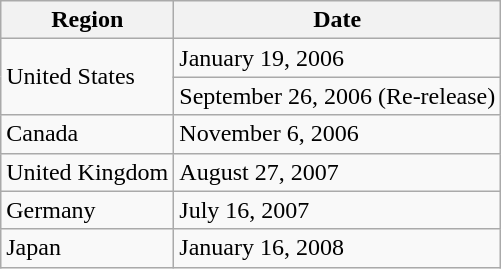<table class="wikitable">
<tr>
<th>Region</th>
<th>Date</th>
</tr>
<tr>
<td rowspan="2">United States</td>
<td>January 19, 2006</td>
</tr>
<tr>
<td>September 26, 2006 (Re-release)</td>
</tr>
<tr>
<td>Canada</td>
<td>November 6, 2006</td>
</tr>
<tr>
<td>United Kingdom</td>
<td>August 27, 2007</td>
</tr>
<tr>
<td>Germany</td>
<td>July 16, 2007</td>
</tr>
<tr>
<td>Japan</td>
<td>January 16, 2008</td>
</tr>
</table>
